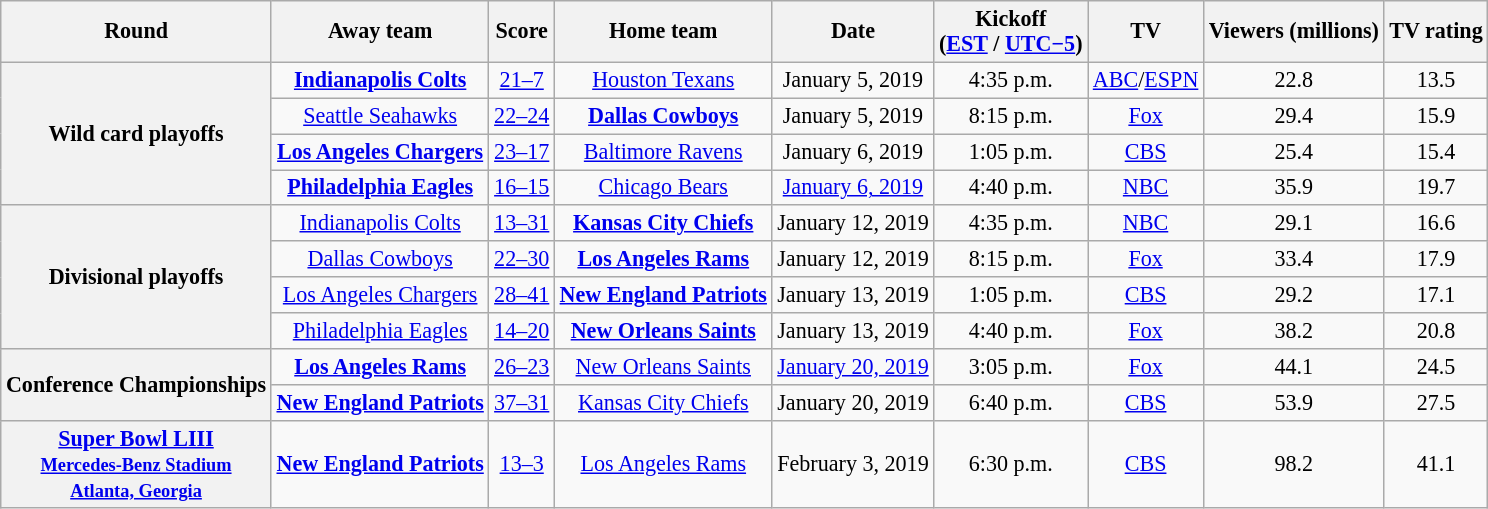<table class="wikitable sortable" style="font-size:92%;text-align:center">
<tr>
<th>Round</th>
<th>Away team</th>
<th>Score</th>
<th>Home team</th>
<th>Date</th>
<th>Kickoff<br>(<a href='#'>EST</a> / <a href='#'>UTC−5</a>)</th>
<th>TV</th>
<th>Viewers (millions)</th>
<th data-sort-type="number">TV rating</th>
</tr>
<tr>
<th rowspan="4">Wild card playoffs</th>
<td><strong><a href='#'>Indianapolis Colts</a></strong></td>
<td><a href='#'>21–7</a></td>
<td><a href='#'>Houston Texans</a></td>
<td>January 5, 2019</td>
<td>4:35 p.m.</td>
<td><a href='#'>ABC</a>/<a href='#'>ESPN</a></td>
<td>22.8</td>
<td>13.5</td>
</tr>
<tr>
<td><a href='#'>Seattle Seahawks</a></td>
<td><a href='#'>22–24</a></td>
<td><strong><a href='#'>Dallas Cowboys</a></strong></td>
<td>January 5, 2019</td>
<td>8:15 p.m.</td>
<td><a href='#'>Fox</a></td>
<td>29.4</td>
<td>15.9</td>
</tr>
<tr>
<td><strong><a href='#'>Los Angeles Chargers</a></strong></td>
<td><a href='#'>23–17</a></td>
<td><a href='#'>Baltimore Ravens</a></td>
<td>January 6, 2019</td>
<td>1:05 p.m.</td>
<td><a href='#'>CBS</a></td>
<td>25.4</td>
<td>15.4</td>
</tr>
<tr>
<td><strong><a href='#'>Philadelphia Eagles</a></strong></td>
<td><a href='#'>16–15</a></td>
<td><a href='#'>Chicago Bears</a></td>
<td><a href='#'>January 6, 2019</a></td>
<td>4:40 p.m.</td>
<td><a href='#'>NBC</a></td>
<td>35.9</td>
<td>19.7</td>
</tr>
<tr>
<th rowspan="4">Divisional playoffs</th>
<td><a href='#'>Indianapolis Colts</a></td>
<td><a href='#'>13–31</a></td>
<td><strong><a href='#'>Kansas City Chiefs</a></strong></td>
<td>January 12, 2019</td>
<td>4:35 p.m.</td>
<td><a href='#'>NBC</a></td>
<td>29.1</td>
<td>16.6</td>
</tr>
<tr>
<td><a href='#'>Dallas Cowboys</a></td>
<td><a href='#'>22–30</a></td>
<td><strong><a href='#'>Los Angeles Rams</a></strong></td>
<td>January 12, 2019</td>
<td>8:15 p.m.</td>
<td><a href='#'>Fox</a></td>
<td>33.4</td>
<td>17.9</td>
</tr>
<tr>
<td><a href='#'>Los Angeles Chargers</a></td>
<td><a href='#'>28–41</a></td>
<td><strong><a href='#'>New England Patriots</a></strong></td>
<td>January 13, 2019</td>
<td>1:05 p.m.</td>
<td><a href='#'>CBS</a></td>
<td>29.2</td>
<td>17.1</td>
</tr>
<tr>
<td><a href='#'>Philadelphia Eagles</a></td>
<td><a href='#'>14–20</a></td>
<td><strong><a href='#'>New Orleans Saints</a></strong></td>
<td>January 13, 2019</td>
<td>4:40 p.m.</td>
<td><a href='#'>Fox</a></td>
<td>38.2</td>
<td>20.8</td>
</tr>
<tr>
<th rowspan="2">Conference Championships</th>
<td><strong><a href='#'>Los Angeles Rams</a></strong></td>
<td><a href='#'>26–23 </a></td>
<td><a href='#'>New Orleans Saints</a></td>
<td><a href='#'>January 20, 2019</a></td>
<td>3:05 p.m.</td>
<td><a href='#'>Fox</a></td>
<td>44.1</td>
<td>24.5</td>
</tr>
<tr>
<td><strong><a href='#'>New England Patriots</a></strong></td>
<td><a href='#'>37–31 </a></td>
<td><a href='#'>Kansas City Chiefs</a></td>
<td>January 20, 2019</td>
<td>6:40 p.m.</td>
<td><a href='#'>CBS</a></td>
<td>53.9</td>
<td>27.5</td>
</tr>
<tr>
<th><a href='#'>Super Bowl LIII</a><br><small><a href='#'>Mercedes-Benz Stadium</a><br><a href='#'>Atlanta, Georgia</a></small></th>
<td><strong><a href='#'>New England Patriots</a></strong></td>
<td><a href='#'>13–3</a></td>
<td><a href='#'>Los Angeles Rams</a></td>
<td>February 3, 2019</td>
<td>6:30 p.m.</td>
<td><a href='#'>CBS</a></td>
<td>98.2</td>
<td>41.1</td>
</tr>
</table>
